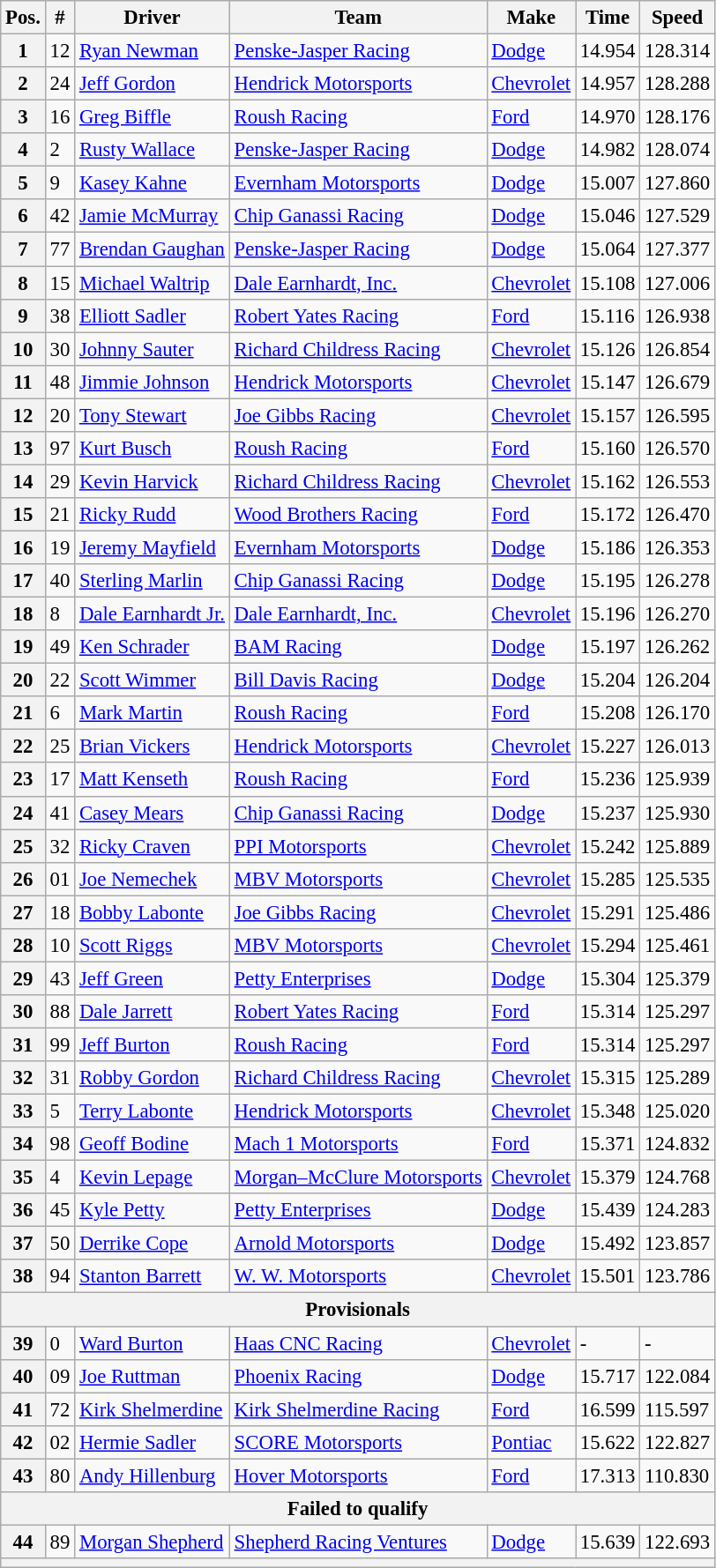<table class="wikitable" style="font-size:95%">
<tr>
<th>Pos.</th>
<th>#</th>
<th>Driver</th>
<th>Team</th>
<th>Make</th>
<th>Time</th>
<th>Speed</th>
</tr>
<tr>
<th>1</th>
<td>12</td>
<td><a href='#'>Ryan Newman</a></td>
<td><a href='#'>Penske-Jasper Racing</a></td>
<td><a href='#'>Dodge</a></td>
<td>14.954</td>
<td>128.314</td>
</tr>
<tr>
<th>2</th>
<td>24</td>
<td><a href='#'>Jeff Gordon</a></td>
<td><a href='#'>Hendrick Motorsports</a></td>
<td><a href='#'>Chevrolet</a></td>
<td>14.957</td>
<td>128.288</td>
</tr>
<tr>
<th>3</th>
<td>16</td>
<td><a href='#'>Greg Biffle</a></td>
<td><a href='#'>Roush Racing</a></td>
<td><a href='#'>Ford</a></td>
<td>14.970</td>
<td>128.176</td>
</tr>
<tr>
<th>4</th>
<td>2</td>
<td><a href='#'>Rusty Wallace</a></td>
<td><a href='#'>Penske-Jasper Racing</a></td>
<td><a href='#'>Dodge</a></td>
<td>14.982</td>
<td>128.074</td>
</tr>
<tr>
<th>5</th>
<td>9</td>
<td><a href='#'>Kasey Kahne</a></td>
<td><a href='#'>Evernham Motorsports</a></td>
<td><a href='#'>Dodge</a></td>
<td>15.007</td>
<td>127.860</td>
</tr>
<tr>
<th>6</th>
<td>42</td>
<td><a href='#'>Jamie McMurray</a></td>
<td><a href='#'>Chip Ganassi Racing</a></td>
<td><a href='#'>Dodge</a></td>
<td>15.046</td>
<td>127.529</td>
</tr>
<tr>
<th>7</th>
<td>77</td>
<td><a href='#'>Brendan Gaughan</a></td>
<td><a href='#'>Penske-Jasper Racing</a></td>
<td><a href='#'>Dodge</a></td>
<td>15.064</td>
<td>127.377</td>
</tr>
<tr>
<th>8</th>
<td>15</td>
<td><a href='#'>Michael Waltrip</a></td>
<td><a href='#'>Dale Earnhardt, Inc.</a></td>
<td><a href='#'>Chevrolet</a></td>
<td>15.108</td>
<td>127.006</td>
</tr>
<tr>
<th>9</th>
<td>38</td>
<td><a href='#'>Elliott Sadler</a></td>
<td><a href='#'>Robert Yates Racing</a></td>
<td><a href='#'>Ford</a></td>
<td>15.116</td>
<td>126.938</td>
</tr>
<tr>
<th>10</th>
<td>30</td>
<td><a href='#'>Johnny Sauter</a></td>
<td><a href='#'>Richard Childress Racing</a></td>
<td><a href='#'>Chevrolet</a></td>
<td>15.126</td>
<td>126.854</td>
</tr>
<tr>
<th>11</th>
<td>48</td>
<td><a href='#'>Jimmie Johnson</a></td>
<td><a href='#'>Hendrick Motorsports</a></td>
<td><a href='#'>Chevrolet</a></td>
<td>15.147</td>
<td>126.679</td>
</tr>
<tr>
<th>12</th>
<td>20</td>
<td><a href='#'>Tony Stewart</a></td>
<td><a href='#'>Joe Gibbs Racing</a></td>
<td><a href='#'>Chevrolet</a></td>
<td>15.157</td>
<td>126.595</td>
</tr>
<tr>
<th>13</th>
<td>97</td>
<td><a href='#'>Kurt Busch</a></td>
<td><a href='#'>Roush Racing</a></td>
<td><a href='#'>Ford</a></td>
<td>15.160</td>
<td>126.570</td>
</tr>
<tr>
<th>14</th>
<td>29</td>
<td><a href='#'>Kevin Harvick</a></td>
<td><a href='#'>Richard Childress Racing</a></td>
<td><a href='#'>Chevrolet</a></td>
<td>15.162</td>
<td>126.553</td>
</tr>
<tr>
<th>15</th>
<td>21</td>
<td><a href='#'>Ricky Rudd</a></td>
<td><a href='#'>Wood Brothers Racing</a></td>
<td><a href='#'>Ford</a></td>
<td>15.172</td>
<td>126.470</td>
</tr>
<tr>
<th>16</th>
<td>19</td>
<td><a href='#'>Jeremy Mayfield</a></td>
<td><a href='#'>Evernham Motorsports</a></td>
<td><a href='#'>Dodge</a></td>
<td>15.186</td>
<td>126.353</td>
</tr>
<tr>
<th>17</th>
<td>40</td>
<td><a href='#'>Sterling Marlin</a></td>
<td><a href='#'>Chip Ganassi Racing</a></td>
<td><a href='#'>Dodge</a></td>
<td>15.195</td>
<td>126.278</td>
</tr>
<tr>
<th>18</th>
<td>8</td>
<td><a href='#'>Dale Earnhardt Jr.</a></td>
<td><a href='#'>Dale Earnhardt, Inc.</a></td>
<td><a href='#'>Chevrolet</a></td>
<td>15.196</td>
<td>126.270</td>
</tr>
<tr>
<th>19</th>
<td>49</td>
<td><a href='#'>Ken Schrader</a></td>
<td><a href='#'>BAM Racing</a></td>
<td><a href='#'>Dodge</a></td>
<td>15.197</td>
<td>126.262</td>
</tr>
<tr>
<th>20</th>
<td>22</td>
<td><a href='#'>Scott Wimmer</a></td>
<td><a href='#'>Bill Davis Racing</a></td>
<td><a href='#'>Dodge</a></td>
<td>15.204</td>
<td>126.204</td>
</tr>
<tr>
<th>21</th>
<td>6</td>
<td><a href='#'>Mark Martin</a></td>
<td><a href='#'>Roush Racing</a></td>
<td><a href='#'>Ford</a></td>
<td>15.208</td>
<td>126.170</td>
</tr>
<tr>
<th>22</th>
<td>25</td>
<td><a href='#'>Brian Vickers</a></td>
<td><a href='#'>Hendrick Motorsports</a></td>
<td><a href='#'>Chevrolet</a></td>
<td>15.227</td>
<td>126.013</td>
</tr>
<tr>
<th>23</th>
<td>17</td>
<td><a href='#'>Matt Kenseth</a></td>
<td><a href='#'>Roush Racing</a></td>
<td><a href='#'>Ford</a></td>
<td>15.236</td>
<td>125.939</td>
</tr>
<tr>
<th>24</th>
<td>41</td>
<td><a href='#'>Casey Mears</a></td>
<td><a href='#'>Chip Ganassi Racing</a></td>
<td><a href='#'>Dodge</a></td>
<td>15.237</td>
<td>125.930</td>
</tr>
<tr>
<th>25</th>
<td>32</td>
<td><a href='#'>Ricky Craven</a></td>
<td><a href='#'>PPI Motorsports</a></td>
<td><a href='#'>Chevrolet</a></td>
<td>15.242</td>
<td>125.889</td>
</tr>
<tr>
<th>26</th>
<td>01</td>
<td><a href='#'>Joe Nemechek</a></td>
<td><a href='#'>MBV Motorsports</a></td>
<td><a href='#'>Chevrolet</a></td>
<td>15.285</td>
<td>125.535</td>
</tr>
<tr>
<th>27</th>
<td>18</td>
<td><a href='#'>Bobby Labonte</a></td>
<td><a href='#'>Joe Gibbs Racing</a></td>
<td><a href='#'>Chevrolet</a></td>
<td>15.291</td>
<td>125.486</td>
</tr>
<tr>
<th>28</th>
<td>10</td>
<td><a href='#'>Scott Riggs</a></td>
<td><a href='#'>MBV Motorsports</a></td>
<td><a href='#'>Chevrolet</a></td>
<td>15.294</td>
<td>125.461</td>
</tr>
<tr>
<th>29</th>
<td>43</td>
<td><a href='#'>Jeff Green</a></td>
<td><a href='#'>Petty Enterprises</a></td>
<td><a href='#'>Dodge</a></td>
<td>15.304</td>
<td>125.379</td>
</tr>
<tr>
<th>30</th>
<td>88</td>
<td><a href='#'>Dale Jarrett</a></td>
<td><a href='#'>Robert Yates Racing</a></td>
<td><a href='#'>Ford</a></td>
<td>15.314</td>
<td>125.297</td>
</tr>
<tr>
<th>31</th>
<td>99</td>
<td><a href='#'>Jeff Burton</a></td>
<td><a href='#'>Roush Racing</a></td>
<td><a href='#'>Ford</a></td>
<td>15.314</td>
<td>125.297</td>
</tr>
<tr>
<th>32</th>
<td>31</td>
<td><a href='#'>Robby Gordon</a></td>
<td><a href='#'>Richard Childress Racing</a></td>
<td><a href='#'>Chevrolet</a></td>
<td>15.315</td>
<td>125.289</td>
</tr>
<tr>
<th>33</th>
<td>5</td>
<td><a href='#'>Terry Labonte</a></td>
<td><a href='#'>Hendrick Motorsports</a></td>
<td><a href='#'>Chevrolet</a></td>
<td>15.348</td>
<td>125.020</td>
</tr>
<tr>
<th>34</th>
<td>98</td>
<td><a href='#'>Geoff Bodine</a></td>
<td><a href='#'>Mach 1 Motorsports</a></td>
<td><a href='#'>Ford</a></td>
<td>15.371</td>
<td>124.832</td>
</tr>
<tr>
<th>35</th>
<td>4</td>
<td><a href='#'>Kevin Lepage</a></td>
<td><a href='#'>Morgan–McClure Motorsports</a></td>
<td><a href='#'>Chevrolet</a></td>
<td>15.379</td>
<td>124.768</td>
</tr>
<tr>
<th>36</th>
<td>45</td>
<td><a href='#'>Kyle Petty</a></td>
<td><a href='#'>Petty Enterprises</a></td>
<td><a href='#'>Dodge</a></td>
<td>15.439</td>
<td>124.283</td>
</tr>
<tr>
<th>37</th>
<td>50</td>
<td><a href='#'>Derrike Cope</a></td>
<td><a href='#'>Arnold Motorsports</a></td>
<td><a href='#'>Dodge</a></td>
<td>15.492</td>
<td>123.857</td>
</tr>
<tr>
<th>38</th>
<td>94</td>
<td><a href='#'>Stanton Barrett</a></td>
<td><a href='#'>W. W. Motorsports</a></td>
<td><a href='#'>Chevrolet</a></td>
<td>15.501</td>
<td>123.786</td>
</tr>
<tr>
<th colspan="7">Provisionals</th>
</tr>
<tr>
<th>39</th>
<td>0</td>
<td><a href='#'>Ward Burton</a></td>
<td><a href='#'>Haas CNC Racing</a></td>
<td><a href='#'>Chevrolet</a></td>
<td>-</td>
<td>-</td>
</tr>
<tr>
<th>40</th>
<td>09</td>
<td><a href='#'>Joe Ruttman</a></td>
<td><a href='#'>Phoenix Racing</a></td>
<td><a href='#'>Dodge</a></td>
<td>15.717</td>
<td>122.084</td>
</tr>
<tr>
<th>41</th>
<td>72</td>
<td><a href='#'>Kirk Shelmerdine</a></td>
<td><a href='#'>Kirk Shelmerdine Racing</a></td>
<td><a href='#'>Ford</a></td>
<td>16.599</td>
<td>115.597</td>
</tr>
<tr>
<th>42</th>
<td>02</td>
<td><a href='#'>Hermie Sadler</a></td>
<td><a href='#'>SCORE Motorsports</a></td>
<td><a href='#'>Pontiac</a></td>
<td>15.622</td>
<td>122.827</td>
</tr>
<tr>
<th>43</th>
<td>80</td>
<td><a href='#'>Andy Hillenburg</a></td>
<td><a href='#'>Hover Motorsports</a></td>
<td><a href='#'>Ford</a></td>
<td>17.313</td>
<td>110.830</td>
</tr>
<tr>
<th colspan="7">Failed to qualify</th>
</tr>
<tr>
<th>44</th>
<td>89</td>
<td><a href='#'>Morgan Shepherd</a></td>
<td><a href='#'>Shepherd Racing Ventures</a></td>
<td><a href='#'>Dodge</a></td>
<td>15.639</td>
<td>122.693</td>
</tr>
<tr>
<th colspan="7"></th>
</tr>
</table>
